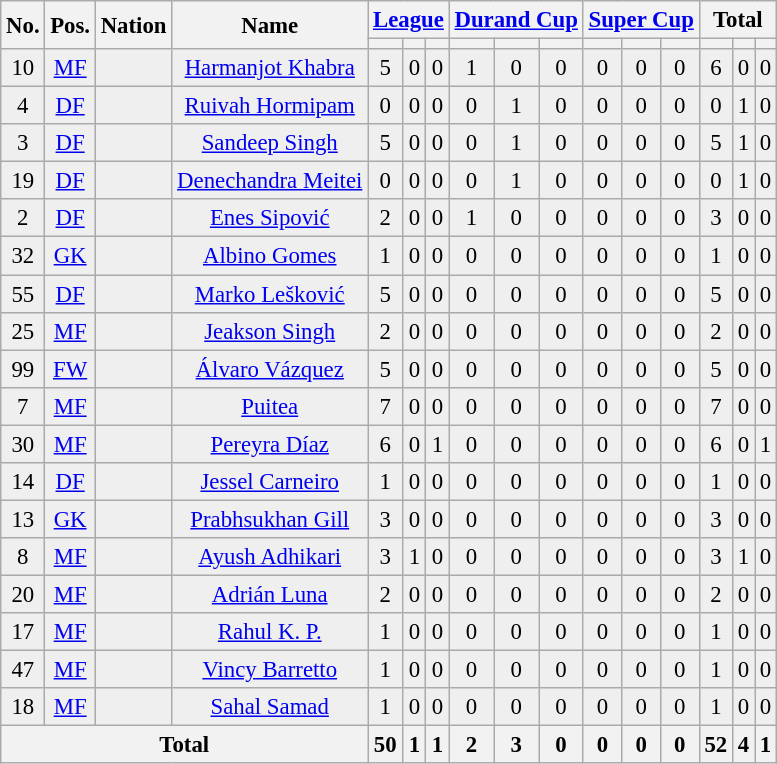<table class="wikitable sortable" style="font-size: 95%; text-align: center;">
<tr>
<th rowspan=2>No.</th>
<th rowspan=2>Pos.</th>
<th rowspan=2>Nation</th>
<th rowspan=2>Name</th>
<th colspan=3><a href='#'>League</a></th>
<th colspan="3"><a href='#'>Durand Cup</a></th>
<th colspan="3"><a href='#'>Super Cup</a></th>
<th colspan=3>Total</th>
</tr>
<tr>
<th></th>
<th></th>
<th></th>
<th></th>
<th></th>
<th></th>
<th></th>
<th></th>
<th></th>
<th></th>
<th></th>
<th></th>
</tr>
<tr bgcolor="#efefef">
<td>10</td>
<td><a href='#'>MF</a></td>
<td></td>
<td><a href='#'>Harmanjot Khabra</a></td>
<td>5</td>
<td>0</td>
<td>0</td>
<td>1</td>
<td>0</td>
<td>0</td>
<td>0</td>
<td>0</td>
<td>0</td>
<td>6</td>
<td>0</td>
<td>0</td>
</tr>
<tr bgcolor="#efefef">
<td>4</td>
<td><a href='#'>DF</a></td>
<td></td>
<td><a href='#'>Ruivah Hormipam</a></td>
<td>0</td>
<td>0</td>
<td>0</td>
<td>0</td>
<td>1</td>
<td>0</td>
<td>0</td>
<td>0</td>
<td>0</td>
<td>0</td>
<td>1</td>
<td>0</td>
</tr>
<tr bgcolor="#efefef">
<td>3</td>
<td><a href='#'>DF</a></td>
<td></td>
<td><a href='#'>Sandeep Singh</a></td>
<td>5</td>
<td>0</td>
<td>0</td>
<td>0</td>
<td>1</td>
<td>0</td>
<td>0</td>
<td>0</td>
<td>0</td>
<td>5</td>
<td>1</td>
<td>0</td>
</tr>
<tr bgcolor="#efefef">
<td>19</td>
<td><a href='#'>DF</a></td>
<td></td>
<td><a href='#'>Denechandra Meitei</a></td>
<td>0</td>
<td>0</td>
<td>0</td>
<td>0</td>
<td>1</td>
<td>0</td>
<td>0</td>
<td>0</td>
<td>0</td>
<td>0</td>
<td>1</td>
<td>0</td>
</tr>
<tr bgcolor="#efefef">
<td>2</td>
<td><a href='#'>DF</a></td>
<td></td>
<td><a href='#'>Enes Sipović</a></td>
<td>2</td>
<td>0</td>
<td>0</td>
<td>1</td>
<td>0</td>
<td>0</td>
<td>0</td>
<td>0</td>
<td>0</td>
<td>3</td>
<td>0</td>
<td>0</td>
</tr>
<tr bgcolor="#efefef">
<td>32</td>
<td><a href='#'>GK</a></td>
<td></td>
<td><a href='#'>Albino Gomes</a></td>
<td>1</td>
<td>0</td>
<td>0</td>
<td>0</td>
<td>0</td>
<td>0</td>
<td>0</td>
<td>0</td>
<td>0</td>
<td>1</td>
<td>0</td>
<td>0</td>
</tr>
<tr bgcolor="#efefef">
<td>55</td>
<td><a href='#'>DF</a></td>
<td></td>
<td><a href='#'>Marko Lešković</a></td>
<td>5</td>
<td>0</td>
<td>0</td>
<td>0</td>
<td>0</td>
<td>0</td>
<td>0</td>
<td>0</td>
<td>0</td>
<td>5</td>
<td>0</td>
<td>0</td>
</tr>
<tr bgcolor="#efefef">
<td>25</td>
<td><a href='#'>MF</a></td>
<td></td>
<td><a href='#'>Jeakson Singh</a></td>
<td>2</td>
<td>0</td>
<td>0</td>
<td>0</td>
<td>0</td>
<td>0</td>
<td>0</td>
<td>0</td>
<td>0</td>
<td>2</td>
<td>0</td>
<td>0</td>
</tr>
<tr bgcolor="#efefef">
<td>99</td>
<td><a href='#'>FW</a></td>
<td></td>
<td><a href='#'>Álvaro Vázquez</a></td>
<td>5</td>
<td>0</td>
<td>0</td>
<td>0</td>
<td>0</td>
<td>0</td>
<td>0</td>
<td>0</td>
<td>0</td>
<td>5</td>
<td>0</td>
<td>0</td>
</tr>
<tr bgcolor="#efefef">
<td>7</td>
<td><a href='#'>MF</a></td>
<td></td>
<td><a href='#'>Puitea</a></td>
<td>7</td>
<td>0</td>
<td>0</td>
<td>0</td>
<td>0</td>
<td>0</td>
<td>0</td>
<td>0</td>
<td>0</td>
<td>7</td>
<td>0</td>
<td>0</td>
</tr>
<tr bgcolor="#efefef">
<td>30</td>
<td><a href='#'>MF</a></td>
<td></td>
<td><a href='#'>Pereyra Díaz</a></td>
<td>6</td>
<td>0</td>
<td>1</td>
<td>0</td>
<td>0</td>
<td>0</td>
<td>0</td>
<td>0</td>
<td>0</td>
<td>6</td>
<td>0</td>
<td>1</td>
</tr>
<tr bgcolor="#efefef">
<td>14</td>
<td><a href='#'>DF</a></td>
<td></td>
<td><a href='#'>Jessel Carneiro</a></td>
<td>1</td>
<td>0</td>
<td>0</td>
<td>0</td>
<td>0</td>
<td>0</td>
<td>0</td>
<td>0</td>
<td>0</td>
<td>1</td>
<td>0</td>
<td>0</td>
</tr>
<tr bgcolor="#efefef">
<td>13</td>
<td><a href='#'>GK</a></td>
<td></td>
<td><a href='#'>Prabhsukhan Gill</a></td>
<td>3</td>
<td>0</td>
<td>0</td>
<td>0</td>
<td>0</td>
<td>0</td>
<td>0</td>
<td>0</td>
<td>0</td>
<td>3</td>
<td>0</td>
<td>0</td>
</tr>
<tr bgcolor="#efefef">
<td>8</td>
<td><a href='#'>MF</a></td>
<td></td>
<td><a href='#'>Ayush Adhikari</a></td>
<td>3</td>
<td>1</td>
<td>0</td>
<td>0</td>
<td>0</td>
<td>0</td>
<td>0</td>
<td>0</td>
<td>0</td>
<td>3</td>
<td>1</td>
<td>0</td>
</tr>
<tr bgcolor="#efefef">
<td>20</td>
<td><a href='#'>MF</a></td>
<td></td>
<td><a href='#'>Adrián Luna</a></td>
<td>2</td>
<td>0</td>
<td>0</td>
<td>0</td>
<td>0</td>
<td>0</td>
<td>0</td>
<td>0</td>
<td>0</td>
<td>2</td>
<td>0</td>
<td>0</td>
</tr>
<tr bgcolor="#efefef">
<td>17</td>
<td><a href='#'>MF</a></td>
<td></td>
<td><a href='#'>Rahul K. P.</a></td>
<td>1</td>
<td>0</td>
<td>0</td>
<td>0</td>
<td>0</td>
<td>0</td>
<td>0</td>
<td>0</td>
<td>0</td>
<td>1</td>
<td>0</td>
<td>0</td>
</tr>
<tr bgcolor="#efefef">
<td>47</td>
<td><a href='#'>MF</a></td>
<td></td>
<td><a href='#'>Vincy Barretto</a></td>
<td>1</td>
<td>0</td>
<td>0</td>
<td>0</td>
<td>0</td>
<td>0</td>
<td>0</td>
<td>0</td>
<td>0</td>
<td>1</td>
<td>0</td>
<td>0</td>
</tr>
<tr bgcolor="#efefef">
<td>18</td>
<td><a href='#'>MF</a></td>
<td></td>
<td><a href='#'>Sahal Samad</a></td>
<td>1</td>
<td>0</td>
<td>0</td>
<td>0</td>
<td>0</td>
<td>0</td>
<td>0</td>
<td>0</td>
<td>0</td>
<td>1</td>
<td>0</td>
<td>0</td>
</tr>
<tr>
<th colspan="4">Total</th>
<th>50</th>
<th>1</th>
<th>1</th>
<th>2</th>
<th>3</th>
<th>0</th>
<th>0</th>
<th>0</th>
<th>0</th>
<th>52</th>
<th>4</th>
<th>1</th>
</tr>
</table>
